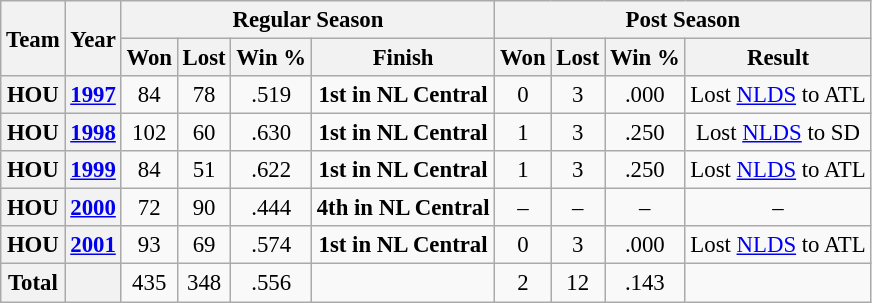<table class="wikitable" style="font-size: 95%; text-align:center;">
<tr>
<th rowspan="2">Team</th>
<th rowspan="2">Year</th>
<th colspan="4">Regular Season</th>
<th colspan="4">Post Season</th>
</tr>
<tr>
<th>Won</th>
<th>Lost</th>
<th>Win %</th>
<th>Finish</th>
<th>Won</th>
<th>Lost</th>
<th>Win %</th>
<th>Result</th>
</tr>
<tr>
<th>HOU</th>
<th><a href='#'>1997</a></th>
<td>84</td>
<td>78</td>
<td>.519</td>
<td><strong>1st in NL Central</strong></td>
<td>0</td>
<td>3</td>
<td>.000</td>
<td>Lost <a href='#'>NLDS</a> to ATL</td>
</tr>
<tr>
<th>HOU</th>
<th><a href='#'>1998</a></th>
<td>102</td>
<td>60</td>
<td>.630</td>
<td><strong>1st in NL Central</strong></td>
<td>1</td>
<td>3</td>
<td>.250</td>
<td>Lost <a href='#'>NLDS</a> to SD</td>
</tr>
<tr>
<th>HOU</th>
<th><a href='#'>1999</a></th>
<td>84</td>
<td>51</td>
<td>.622</td>
<td><strong>1st in NL Central</strong></td>
<td>1</td>
<td>3</td>
<td>.250</td>
<td>Lost <a href='#'>NLDS</a> to ATL</td>
</tr>
<tr>
<th>HOU</th>
<th><a href='#'>2000</a></th>
<td>72</td>
<td>90</td>
<td>.444</td>
<td><strong>4th in NL Central</strong></td>
<td>–</td>
<td>–</td>
<td>–</td>
<td>–</td>
</tr>
<tr>
<th>HOU</th>
<th><a href='#'>2001</a></th>
<td>93</td>
<td>69</td>
<td>.574</td>
<td><strong>1st in NL Central</strong></td>
<td>0</td>
<td>3</td>
<td>.000</td>
<td>Lost <a href='#'>NLDS</a> to ATL</td>
</tr>
<tr>
<th><strong>Total</strong></th>
<th></th>
<td>435</td>
<td>348</td>
<td>.556</td>
<td></td>
<td>2</td>
<td>12</td>
<td>.143</td>
<td></td>
</tr>
</table>
